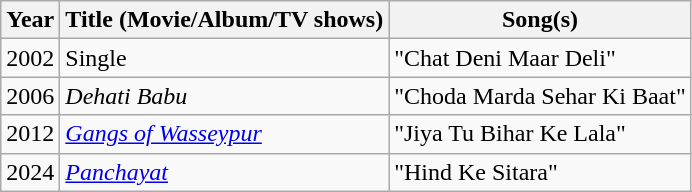<table class="wikitable sortable">
<tr>
<th scope="col">Year</th>
<th scope="col">Title (Movie/Album/TV shows)</th>
<th scope="col">Song(s)</th>
</tr>
<tr>
<td>2002</td>
<td>Single</td>
<td>"Chat Deni Maar Deli"</td>
</tr>
<tr>
<td>2006</td>
<td><em>Dehati Babu</em></td>
<td>"Choda Marda Sehar Ki Baat"</td>
</tr>
<tr>
<td>2012</td>
<td><em><a href='#'>Gangs of Wasseypur</a></em></td>
<td>"Jiya Tu Bihar Ke Lala"</td>
</tr>
<tr>
<td>2024</td>
<td><a href='#'><em>Panchayat</em></a></td>
<td>"Hind Ke Sitara"</td>
</tr>
</table>
